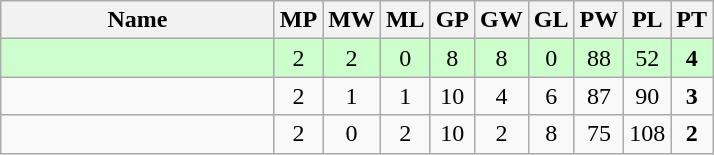<table class=wikitable style="text-align:center">
<tr>
<th width=175>Name</th>
<th width=20>MP</th>
<th width=20>MW</th>
<th width=20>ML</th>
<th width=20>GP</th>
<th width=20>GW</th>
<th width=20>GL</th>
<th width=20>PW</th>
<th width=20>PL</th>
<th width=20>PT</th>
</tr>
<tr style="background-color:#ccffcc;">
<td style="text-align:left;"><strong></strong></td>
<td>2</td>
<td>2</td>
<td>0</td>
<td>8</td>
<td>8</td>
<td>0</td>
<td>88</td>
<td>52</td>
<td><strong>4</strong></td>
</tr>
<tr>
<td style="text-align:left;"></td>
<td>2</td>
<td>1</td>
<td>1</td>
<td>10</td>
<td>4</td>
<td>6</td>
<td>87</td>
<td>90</td>
<td><strong>3</strong></td>
</tr>
<tr>
<td style="text-align:left;"></td>
<td>2</td>
<td>0</td>
<td>2</td>
<td>10</td>
<td>2</td>
<td>8</td>
<td>75</td>
<td>108</td>
<td><strong>2</strong></td>
</tr>
</table>
